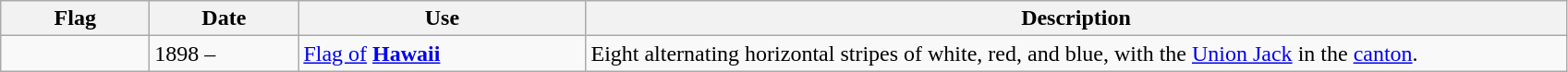<table class="wikitable" style="background:#FFFFF">
<tr>
<th style="width:100px">Flag</th>
<th style="width:100px">Date</th>
<th style="width:200px">Use</th>
<th style="width:700px">Description</th>
</tr>
<tr>
<td></td>
<td>1898 –</td>
<td><a href='#'>Flag of</a> <strong><a href='#'>Hawaii</a></strong> </td>
<td>Eight alternating horizontal stripes of white, red, and blue, with the <a href='#'>Union Jack</a> in the <a href='#'>canton</a>.</td>
</tr>
</table>
